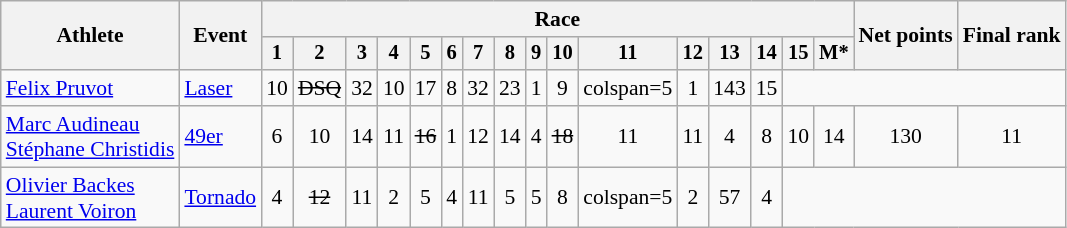<table class="wikitable" style="font-size:90%">
<tr>
<th rowspan=2>Athlete</th>
<th rowspan=2>Event</th>
<th colspan=16>Race</th>
<th rowspan=2>Net points</th>
<th rowspan=2>Final rank</th>
</tr>
<tr style="font-size:95%">
<th>1</th>
<th>2</th>
<th>3</th>
<th>4</th>
<th>5</th>
<th>6</th>
<th>7</th>
<th>8</th>
<th>9</th>
<th>10</th>
<th>11</th>
<th>12</th>
<th>13</th>
<th>14</th>
<th>15</th>
<th>M*</th>
</tr>
<tr align=center>
<td align=left><a href='#'>Felix Pruvot</a></td>
<td align=left><a href='#'>Laser</a></td>
<td>10</td>
<td><s>DSQ</s></td>
<td>32</td>
<td>10</td>
<td>17</td>
<td>8</td>
<td>32</td>
<td>23</td>
<td>1</td>
<td>9</td>
<td>colspan=5 </td>
<td>1</td>
<td>143</td>
<td>15</td>
</tr>
<tr align=center>
<td align=left><a href='#'>Marc Audineau</a><br><a href='#'>Stéphane Christidis</a></td>
<td align=left><a href='#'>49er</a></td>
<td>6</td>
<td>10</td>
<td>14</td>
<td>11</td>
<td><s>16</s></td>
<td>1</td>
<td>12</td>
<td>14</td>
<td>4</td>
<td><s>18</s></td>
<td>11</td>
<td>11</td>
<td>4</td>
<td>8</td>
<td>10</td>
<td>14</td>
<td>130</td>
<td>11</td>
</tr>
<tr align=center>
<td align=left><a href='#'>Olivier Backes</a><br><a href='#'>Laurent Voiron</a></td>
<td align=left><a href='#'>Tornado</a></td>
<td>4</td>
<td><s>12</s></td>
<td>11</td>
<td>2</td>
<td>5</td>
<td>4</td>
<td>11</td>
<td>5</td>
<td>5</td>
<td>8</td>
<td>colspan=5 </td>
<td>2</td>
<td>57</td>
<td>4</td>
</tr>
</table>
